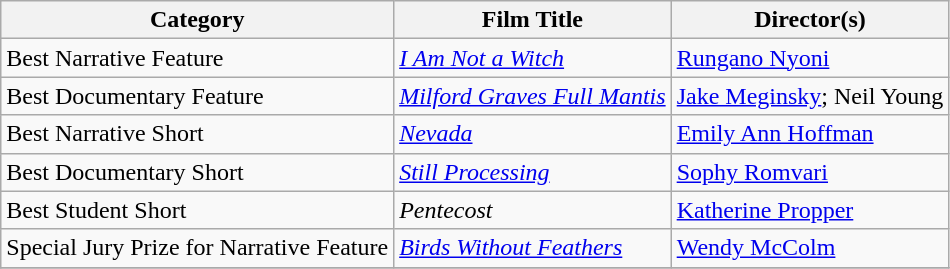<table class="wikitable">
<tr>
<th>Category</th>
<th>Film Title</th>
<th>Director(s)</th>
</tr>
<tr>
<td>Best Narrative Feature</td>
<td><em><a href='#'>I Am Not a Witch</a></em></td>
<td><a href='#'>Rungano Nyoni</a></td>
</tr>
<tr>
<td>Best Documentary Feature</td>
<td><em><a href='#'>Milford Graves Full Mantis</a></em></td>
<td><a href='#'>Jake Meginsky</a>; Neil Young</td>
</tr>
<tr>
<td>Best Narrative Short</td>
<td><em><a href='#'>Nevada</a></em></td>
<td><a href='#'>Emily Ann Hoffman</a></td>
</tr>
<tr>
<td>Best Documentary Short</td>
<td><em><a href='#'>Still Processing</a></em></td>
<td><a href='#'>Sophy Romvari</a></td>
</tr>
<tr>
<td>Best Student Short</td>
<td><em>Pentecost</em></td>
<td><a href='#'>Katherine Propper</a></td>
</tr>
<tr>
<td>Special Jury Prize for Narrative Feature</td>
<td><em><a href='#'>Birds Without Feathers</a></em></td>
<td><a href='#'>Wendy McColm</a></td>
</tr>
<tr>
</tr>
</table>
